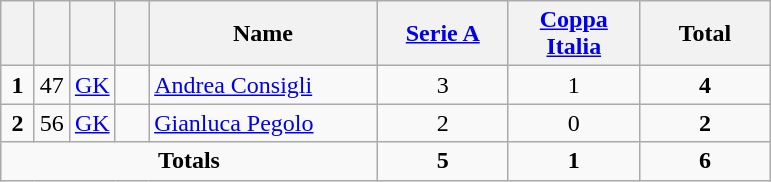<table class="wikitable" style="text-align:center">
<tr>
<th width=15></th>
<th width=15></th>
<th width=15></th>
<th width=15></th>
<th width=145>Name</th>
<th width=80><strong><a href='#'>Serie A</a></strong></th>
<th width=80><strong><a href='#'>Coppa Italia</a></strong></th>
<th width=80>Total</th>
</tr>
<tr>
<td><strong>1</strong></td>
<td>47</td>
<td><a href='#'>GK</a></td>
<td></td>
<td align=left><a href='#'>Andrea Consigli</a></td>
<td>3</td>
<td>1</td>
<td><strong>4</strong></td>
</tr>
<tr>
<td><strong>2</strong></td>
<td>56</td>
<td><a href='#'>GK</a></td>
<td></td>
<td align=left><a href='#'>Gianluca Pegolo</a></td>
<td>2</td>
<td>0</td>
<td><strong>2</strong></td>
</tr>
<tr>
<td colspan=5><strong>Totals</strong></td>
<td><strong>5</strong></td>
<td><strong>1</strong></td>
<td><strong>6</strong></td>
</tr>
</table>
